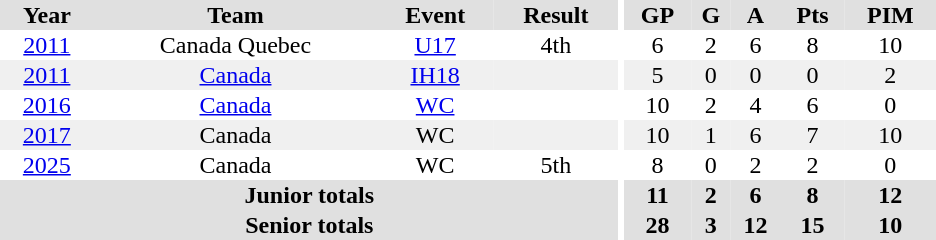<table border="0" cellpadding="1" cellspacing="0" ID="Table3" style="text-align:center; width:39em;">
<tr bgcolor="#e0e0e0">
<th>Year</th>
<th>Team</th>
<th>Event</th>
<th>Result</th>
<th rowspan="99" bgcolor="#ffffff"></th>
<th>GP</th>
<th>G</th>
<th>A</th>
<th>Pts</th>
<th>PIM</th>
</tr>
<tr>
<td><a href='#'>2011</a></td>
<td>Canada Quebec</td>
<td><a href='#'>U17</a></td>
<td>4th</td>
<td>6</td>
<td>2</td>
<td>6</td>
<td>8</td>
<td>10</td>
</tr>
<tr bgcolor="#f0f0f0">
<td><a href='#'>2011</a></td>
<td><a href='#'>Canada</a></td>
<td><a href='#'>IH18</a></td>
<td></td>
<td>5</td>
<td>0</td>
<td>0</td>
<td>0</td>
<td>2</td>
</tr>
<tr>
<td><a href='#'>2016</a></td>
<td><a href='#'>Canada</a></td>
<td><a href='#'>WC</a></td>
<td></td>
<td>10</td>
<td>2</td>
<td>4</td>
<td>6</td>
<td>0</td>
</tr>
<tr bgcolor="#f0f0f0">
<td><a href='#'>2017</a></td>
<td>Canada</td>
<td>WC</td>
<td></td>
<td>10</td>
<td>1</td>
<td>6</td>
<td>7</td>
<td>10</td>
</tr>
<tr>
<td><a href='#'>2025</a></td>
<td>Canada</td>
<td>WC</td>
<td>5th</td>
<td>8</td>
<td>0</td>
<td>2</td>
<td>2</td>
<td>0</td>
</tr>
<tr bgcolor="#e0e0e0">
<th colspan="4">Junior totals</th>
<th>11</th>
<th>2</th>
<th>6</th>
<th>8</th>
<th>12</th>
</tr>
<tr bgcolor="#e0e0e0">
<th colspan="4">Senior totals</th>
<th>28</th>
<th>3</th>
<th>12</th>
<th>15</th>
<th>10</th>
</tr>
</table>
